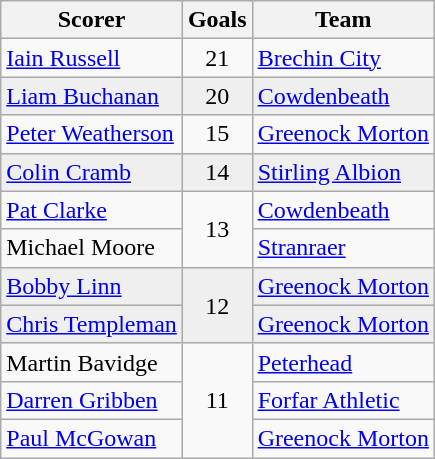<table class="wikitable">
<tr>
<th>Scorer</th>
<th>Goals</th>
<th>Team</th>
</tr>
<tr>
<td> <a href='#'>Iain Russell</a></td>
<td style="text-align:center;">21</td>
<td><a href='#'>Brechin City</a></td>
</tr>
<tr bgcolor="#EFEFEF">
<td> <a href='#'>Liam Buchanan</a></td>
<td style="text-align:center;">20</td>
<td><a href='#'>Cowdenbeath</a></td>
</tr>
<tr>
<td> <a href='#'>Peter Weatherson</a></td>
<td style="text-align:center;">15</td>
<td><a href='#'>Greenock Morton</a></td>
</tr>
<tr bgcolor="#EFEFEF">
<td> <a href='#'>Colin Cramb</a></td>
<td style="text-align:center;">14</td>
<td><a href='#'>Stirling Albion</a></td>
</tr>
<tr>
<td> <a href='#'>Pat Clarke</a></td>
<td rowspan="2" style="text-align:center;">13</td>
<td><a href='#'>Cowdenbeath</a></td>
</tr>
<tr>
<td> Michael Moore</td>
<td><a href='#'>Stranraer</a></td>
</tr>
<tr bgcolor="#EFEFEF">
<td> <a href='#'>Bobby Linn</a></td>
<td rowspan="2" style="text-align:center;">12</td>
<td><a href='#'>Greenock Morton</a></td>
</tr>
<tr bgcolor="#EFEFEF">
<td> <a href='#'>Chris Templeman</a></td>
<td><a href='#'>Greenock Morton</a></td>
</tr>
<tr>
<td> Martin Bavidge</td>
<td rowspan="3" style="text-align:center;">11</td>
<td><a href='#'>Peterhead</a></td>
</tr>
<tr>
<td> <a href='#'>Darren Gribben</a></td>
<td><a href='#'>Forfar Athletic</a></td>
</tr>
<tr>
<td> <a href='#'>Paul McGowan</a></td>
<td><a href='#'>Greenock Morton</a></td>
</tr>
</table>
